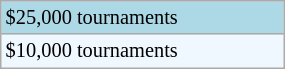<table class="wikitable"  style="font-size:85%; width:15%;">
<tr style="background:lightblue;">
<td>$25,000 tournaments</td>
</tr>
<tr style="background:#f0f8ff;">
<td>$10,000 tournaments</td>
</tr>
</table>
